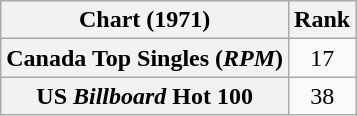<table class="wikitable sortable plainrowheaders">
<tr>
<th scope="col">Chart (1971)</th>
<th scope="col">Rank</th>
</tr>
<tr>
<th scope="row">Canada Top Singles (<em>RPM</em>)</th>
<td style="text-align:center;">17</td>
</tr>
<tr>
<th scope="row">US <em>Billboard</em> Hot 100</th>
<td style="text-align:center;">38</td>
</tr>
</table>
